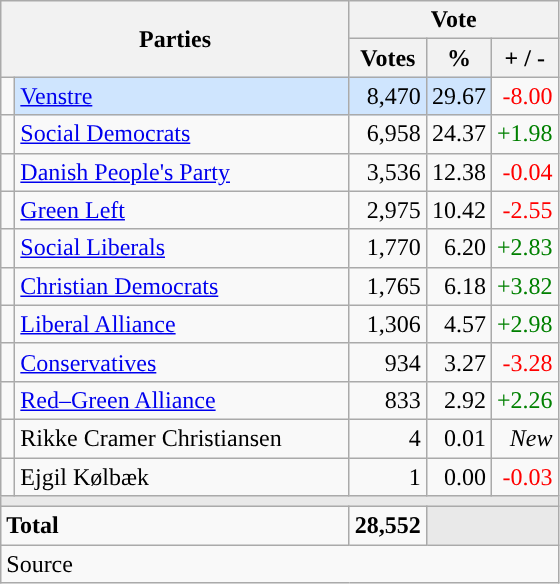<table class="wikitable" style="text-align:right;">
<tr>
<th style="text-align:centre;" rowspan="2" colspan="2" width="225">Parties</th>
<th colspan="3">Vote</th>
</tr>
<tr>
<th width="15">Votes</th>
<th width="15">%</th>
<th width="15">+ / -</th>
</tr>
<tr>
<td width="2" style="color:inherit;background:"></td>
<td bgcolor=#cfe5fe  align="left"><a href='#'>Venstre</a></td>
<td bgcolor=#cfe5fe>8,470</td>
<td bgcolor=#cfe5fe>29.67</td>
<td style=color:red;>-8.00</td>
</tr>
<tr>
<td width="2" style="color:inherit;background:"></td>
<td align="left"><a href='#'>Social Democrats</a></td>
<td>6,958</td>
<td>24.37</td>
<td style=color:green;>+1.98</td>
</tr>
<tr>
<td width="2" style="color:inherit;background:"></td>
<td align="left"><a href='#'>Danish People's Party</a></td>
<td>3,536</td>
<td>12.38</td>
<td style=color:red;>-0.04</td>
</tr>
<tr>
<td width="2" style="color:inherit;background:"></td>
<td align="left"><a href='#'>Green Left</a></td>
<td>2,975</td>
<td>10.42</td>
<td style=color:red;>-2.55</td>
</tr>
<tr>
<td width="2" style="color:inherit;background:"></td>
<td align="left"><a href='#'>Social Liberals</a></td>
<td>1,770</td>
<td>6.20</td>
<td style=color:green;>+2.83</td>
</tr>
<tr>
<td width="2" style="color:inherit;background:"></td>
<td align="left"><a href='#'>Christian Democrats</a></td>
<td>1,765</td>
<td>6.18</td>
<td style=color:green;>+3.82</td>
</tr>
<tr>
<td width="2" style="color:inherit;background:"></td>
<td align="left"><a href='#'>Liberal Alliance</a></td>
<td>1,306</td>
<td>4.57</td>
<td style=color:green;>+2.98</td>
</tr>
<tr>
<td width="2" style="color:inherit;background:"></td>
<td align="left"><a href='#'>Conservatives</a></td>
<td>934</td>
<td>3.27</td>
<td style=color:red;>-3.28</td>
</tr>
<tr>
<td width="2" style="color:inherit;background:"></td>
<td align="left"><a href='#'>Red–Green Alliance</a></td>
<td>833</td>
<td>2.92</td>
<td style=color:green;>+2.26</td>
</tr>
<tr>
<td width="2" style="color:inherit;background:"></td>
<td align="left">Rikke Cramer Christiansen</td>
<td>4</td>
<td>0.01</td>
<td><em>New</em></td>
</tr>
<tr>
<td width="2" style="color:inherit;background:"></td>
<td align="left">Ejgil Kølbæk</td>
<td>1</td>
<td>0.00</td>
<td style=color:red;>-0.03</td>
</tr>
<tr>
<td colspan="7" bgcolor="#E9E9E9"></td>
</tr>
<tr>
<td align="left" colspan="2"><strong>Total</strong></td>
<td><strong>28,552</strong></td>
<td bgcolor="#E9E9E9" colspan="2"></td>
</tr>
<tr>
<td align="left" colspan="6">Source</td>
</tr>
</table>
